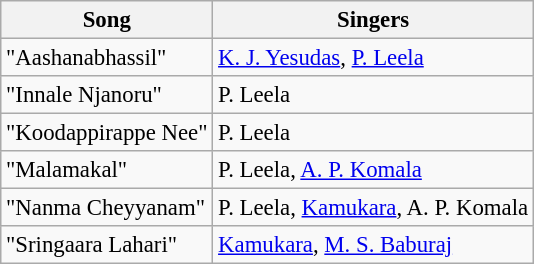<table class="wikitable" style="font-size:95%;">
<tr>
<th>Song</th>
<th>Singers</th>
</tr>
<tr>
<td>"Aashanabhassil"</td>
<td><a href='#'>K. J. Yesudas</a>, <a href='#'>P. Leela</a></td>
</tr>
<tr>
<td>"Innale Njanoru"</td>
<td>P. Leela</td>
</tr>
<tr>
<td>"Koodappirappe Nee"</td>
<td>P. Leela</td>
</tr>
<tr>
<td>"Malamakal"</td>
<td>P. Leela, <a href='#'>A. P. Komala</a></td>
</tr>
<tr>
<td>"Nanma Cheyyanam"</td>
<td>P. Leela, <a href='#'>Kamukara</a>, A. P. Komala</td>
</tr>
<tr>
<td>"Sringaara Lahari"</td>
<td><a href='#'>Kamukara</a>, <a href='#'>M. S. Baburaj</a></td>
</tr>
</table>
